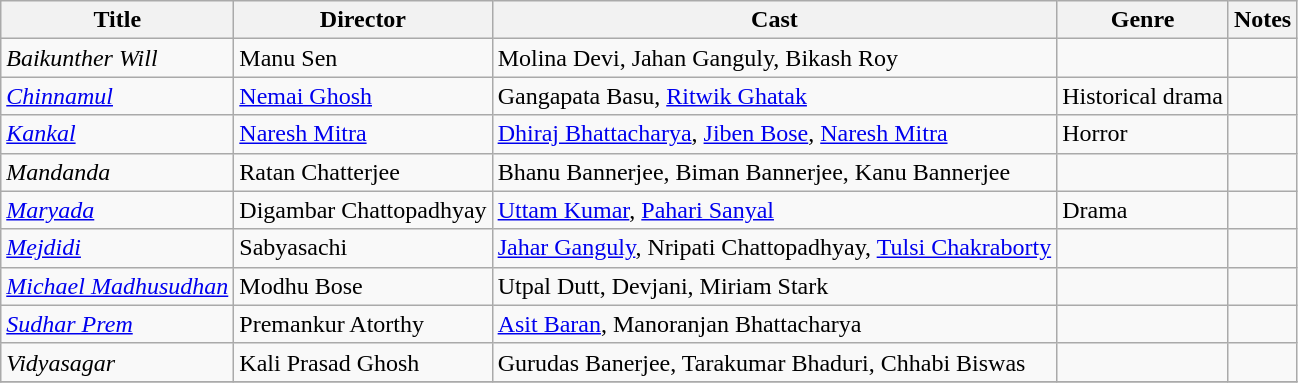<table class="wikitable sortable" border="0">
<tr>
<th>Title</th>
<th>Director</th>
<th>Cast</th>
<th>Genre</th>
<th>Notes</th>
</tr>
<tr>
<td><em>Baikunther Will</em></td>
<td>Manu Sen</td>
<td>Molina Devi, Jahan Ganguly, Bikash Roy</td>
<td></td>
<td></td>
</tr>
<tr>
<td><em><a href='#'>Chinnamul</a></em></td>
<td><a href='#'>Nemai Ghosh</a></td>
<td>Gangapata Basu, <a href='#'>Ritwik Ghatak</a></td>
<td>Historical drama</td>
<td></td>
</tr>
<tr>
<td><em><a href='#'>Kankal</a></em></td>
<td><a href='#'>Naresh Mitra</a></td>
<td><a href='#'>Dhiraj Bhattacharya</a>, <a href='#'>Jiben Bose</a>, <a href='#'>Naresh Mitra</a></td>
<td>Horror</td>
<td></td>
</tr>
<tr>
<td><em>Mandanda</em></td>
<td>Ratan Chatterjee</td>
<td>Bhanu Bannerjee, Biman Bannerjee, Kanu Bannerjee</td>
<td></td>
<td></td>
</tr>
<tr>
<td><em><a href='#'>Maryada</a></em></td>
<td>Digambar Chattopadhyay</td>
<td><a href='#'>Uttam Kumar</a>, <a href='#'>Pahari Sanyal</a></td>
<td>Drama</td>
<td></td>
</tr>
<tr>
<td><em><a href='#'>Mejdidi</a></em></td>
<td>Sabyasachi</td>
<td><a href='#'>Jahar Ganguly</a>, Nripati Chattopadhyay, <a href='#'>Tulsi Chakraborty</a></td>
<td></td>
<td></td>
</tr>
<tr>
<td><em><a href='#'>Michael Madhusudhan</a></em></td>
<td>Modhu Bose</td>
<td>Utpal Dutt, Devjani, Miriam Stark</td>
<td></td>
<td></td>
</tr>
<tr>
<td><em><a href='#'>Sudhar Prem</a></em></td>
<td>Premankur Atorthy</td>
<td><a href='#'>Asit Baran</a>, Manoranjan Bhattacharya</td>
<td></td>
<td></td>
</tr>
<tr>
<td><em>Vidyasagar</em></td>
<td>Kali Prasad Ghosh</td>
<td>Gurudas Banerjee, Tarakumar Bhaduri, Chhabi Biswas</td>
<td></td>
<td></td>
</tr>
<tr>
</tr>
</table>
